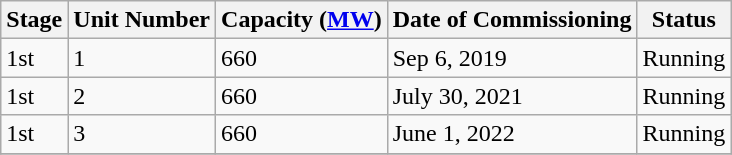<table class="sortable wikitable">
<tr>
<th>Stage</th>
<th>Unit Number</th>
<th>Capacity (<a href='#'>MW</a>)</th>
<th>Date of Commissioning</th>
<th>Status</th>
</tr>
<tr>
<td>1st</td>
<td>1</td>
<td>660</td>
<td>Sep 6, 2019</td>
<td>Running </td>
</tr>
<tr>
<td>1st</td>
<td>2</td>
<td>660</td>
<td>July 30, 2021</td>
<td>Running</td>
</tr>
<tr>
<td>1st</td>
<td>3</td>
<td>660</td>
<td>June 1, 2022</td>
<td>Running</td>
</tr>
<tr>
</tr>
</table>
